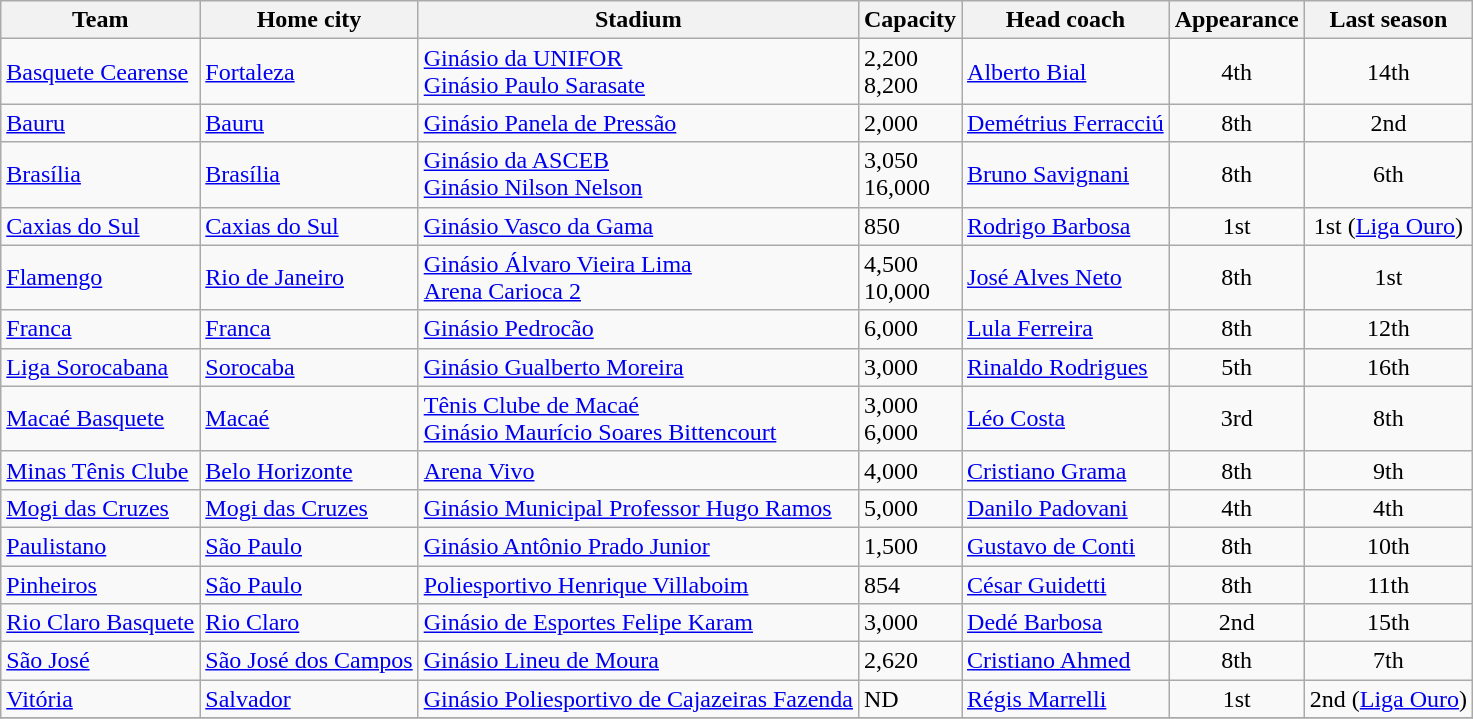<table class="wikitable sortable">
<tr>
<th>Team</th>
<th>Home city</th>
<th>Stadium</th>
<th>Capacity</th>
<th>Head coach</th>
<th>Appearance</th>
<th>Last season</th>
</tr>
<tr>
<td><a href='#'>Basquete Cearense</a></td>
<td><a href='#'>Fortaleza</a></td>
<td><a href='#'>Ginásio da UNIFOR</a><br> <a href='#'>Ginásio Paulo Sarasate</a></td>
<td>2,200<br> 8,200</td>
<td> <a href='#'>Alberto Bial</a></td>
<td style="text-align: center;">4th</td>
<td style="text-align: center;">14th</td>
</tr>
<tr>
<td><a href='#'>Bauru</a></td>
<td><a href='#'>Bauru</a></td>
<td><a href='#'>Ginásio Panela de Pressão</a></td>
<td>2,000</td>
<td> <a href='#'>Demétrius Ferracciú</a></td>
<td style="text-align: center;">8th</td>
<td style="text-align: center;">2nd</td>
</tr>
<tr>
<td><a href='#'>Brasília</a></td>
<td><a href='#'>Brasília</a></td>
<td><a href='#'>Ginásio da ASCEB</a><br> <a href='#'>Ginásio Nilson Nelson</a></td>
<td>3,050<br> 16,000</td>
<td> <a href='#'>Bruno Savignani</a></td>
<td style="text-align: center;">8th</td>
<td style="text-align: center;">6th</td>
</tr>
<tr>
<td><a href='#'>Caxias do Sul</a></td>
<td><a href='#'>Caxias do Sul</a></td>
<td><a href='#'>Ginásio Vasco da Gama</a></td>
<td>850</td>
<td> <a href='#'>Rodrigo Barbosa</a></td>
<td style="text-align: center;">1st</td>
<td style="text-align: center;">1st (<a href='#'>Liga Ouro</a>)</td>
</tr>
<tr>
<td><a href='#'>Flamengo</a></td>
<td><a href='#'>Rio de Janeiro</a></td>
<td><a href='#'>Ginásio Álvaro Vieira Lima</a><br> <a href='#'>Arena Carioca 2</a></td>
<td>4,500<br> 10,000</td>
<td> <a href='#'>José Alves Neto</a></td>
<td style="text-align: center;">8th</td>
<td style="text-align: center;">1st</td>
</tr>
<tr>
<td><a href='#'>Franca</a></td>
<td><a href='#'>Franca</a></td>
<td><a href='#'>Ginásio Pedrocão</a></td>
<td>6,000</td>
<td> <a href='#'>Lula Ferreira</a></td>
<td style="text-align: center;">8th</td>
<td style="text-align: center;">12th</td>
</tr>
<tr>
<td><a href='#'>Liga Sorocabana</a></td>
<td><a href='#'>Sorocaba</a></td>
<td><a href='#'>Ginásio Gualberto Moreira</a></td>
<td>3,000</td>
<td> <a href='#'>Rinaldo Rodrigues</a></td>
<td style="text-align: center;">5th</td>
<td style="text-align: center;">16th</td>
</tr>
<tr>
<td><a href='#'>Macaé Basquete</a></td>
<td><a href='#'>Macaé</a></td>
<td><a href='#'>Tênis Clube de Macaé</a><br> <a href='#'>Ginásio Maurício Soares Bittencourt</a></td>
<td>3,000<br> 6,000</td>
<td> <a href='#'>Léo Costa</a></td>
<td style="text-align: center;">3rd</td>
<td style="text-align: center;">8th</td>
</tr>
<tr>
<td><a href='#'>Minas Tênis Clube</a></td>
<td><a href='#'>Belo Horizonte</a></td>
<td><a href='#'>Arena Vivo</a></td>
<td>4,000</td>
<td> <a href='#'>Cristiano Grama</a></td>
<td style="text-align: center;">8th</td>
<td style="text-align: center;">9th</td>
</tr>
<tr>
<td><a href='#'>Mogi das Cruzes</a></td>
<td><a href='#'>Mogi das Cruzes</a></td>
<td><a href='#'>Ginásio Municipal Professor Hugo Ramos</a></td>
<td>5,000</td>
<td> <a href='#'>Danilo Padovani</a></td>
<td style="text-align: center;">4th</td>
<td style="text-align: center;">4th</td>
</tr>
<tr>
<td><a href='#'>Paulistano</a></td>
<td><a href='#'>São Paulo</a></td>
<td><a href='#'>Ginásio Antônio Prado Junior</a></td>
<td>1,500</td>
<td> <a href='#'>Gustavo de Conti</a></td>
<td style="text-align: center;">8th</td>
<td style="text-align: center;">10th</td>
</tr>
<tr>
<td><a href='#'>Pinheiros</a></td>
<td><a href='#'>São Paulo</a></td>
<td><a href='#'>Poliesportivo Henrique Villaboim</a></td>
<td>854</td>
<td> <a href='#'>César Guidetti</a></td>
<td style="text-align: center;">8th</td>
<td style="text-align: center;">11th</td>
</tr>
<tr>
<td><a href='#'>Rio Claro Basquete</a></td>
<td><a href='#'>Rio Claro</a></td>
<td><a href='#'>Ginásio de Esportes Felipe Karam</a></td>
<td>3,000</td>
<td> <a href='#'>Dedé Barbosa</a></td>
<td style="text-align: center;">2nd</td>
<td style="text-align: center;">15th</td>
</tr>
<tr>
<td><a href='#'>São José</a></td>
<td><a href='#'>São José dos Campos</a></td>
<td><a href='#'>Ginásio Lineu de Moura</a></td>
<td>2,620</td>
<td> <a href='#'>Cristiano Ahmed</a></td>
<td style="text-align: center;">8th</td>
<td style="text-align: center;">7th</td>
</tr>
<tr>
<td><a href='#'>Vitória</a></td>
<td><a href='#'>Salvador</a></td>
<td><a href='#'>Ginásio Poliesportivo de Cajazeiras Fazenda </a></td>
<td>ND</td>
<td> <a href='#'>Régis Marrelli</a></td>
<td style="text-align: center;">1st</td>
<td style="text-align: center;">2nd (<a href='#'>Liga Ouro</a>)</td>
</tr>
<tr>
</tr>
</table>
